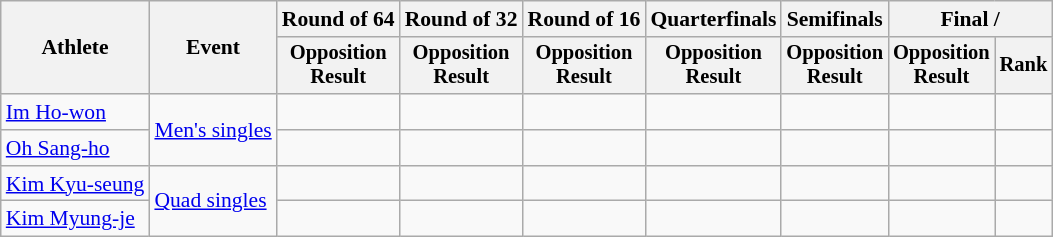<table class="wikitable" style="font-size:90%;">
<tr>
<th rowspan=2>Athlete</th>
<th rowspan=2>Event</th>
<th>Round of 64</th>
<th>Round of 32</th>
<th>Round of 16</th>
<th>Quarterfinals</th>
<th>Semifinals</th>
<th colspan=2>Final / </th>
</tr>
<tr style="font-size:95%">
<th>Opposition<br>Result</th>
<th>Opposition<br>Result</th>
<th>Opposition<br>Result</th>
<th>Opposition<br>Result</th>
<th>Opposition<br>Result</th>
<th>Opposition<br>Result</th>
<th>Rank</th>
</tr>
<tr align=center>
<td align=left><a href='#'>Im Ho-won</a></td>
<td rowspan=2 align=left><a href='#'>Men's singles</a></td>
<td></td>
<td></td>
<td></td>
<td></td>
<td></td>
<td></td>
<td></td>
</tr>
<tr align=center>
<td align=left><a href='#'>Oh Sang-ho</a></td>
<td></td>
<td></td>
<td></td>
<td></td>
<td></td>
<td></td>
<td></td>
</tr>
<tr align=center>
<td align=left><a href='#'>Kim Kyu-seung</a></td>
<td rowspan=2 align=left><a href='#'>Quad singles</a></td>
<td></td>
<td></td>
<td></td>
<td></td>
<td></td>
<td></td>
</tr>
<tr align=center>
<td align=left><a href='#'>Kim Myung-je</a></td>
<td></td>
<td></td>
<td></td>
<td></td>
<td></td>
<td></td>
<td></td>
</tr>
</table>
